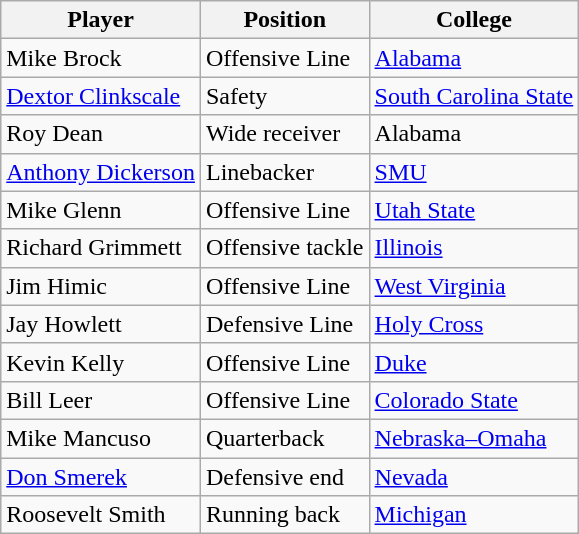<table class="wikitable">
<tr>
<th>Player</th>
<th>Position</th>
<th>College</th>
</tr>
<tr>
<td>Mike Brock</td>
<td>Offensive Line</td>
<td><a href='#'>Alabama</a></td>
</tr>
<tr>
<td><a href='#'>Dextor Clinkscale</a></td>
<td>Safety</td>
<td><a href='#'>South Carolina State</a></td>
</tr>
<tr>
<td>Roy Dean</td>
<td>Wide receiver</td>
<td>Alabama</td>
</tr>
<tr>
<td><a href='#'>Anthony Dickerson</a></td>
<td>Linebacker</td>
<td><a href='#'>SMU</a></td>
</tr>
<tr>
<td>Mike Glenn</td>
<td>Offensive Line</td>
<td><a href='#'>Utah State</a></td>
</tr>
<tr>
<td>Richard Grimmett</td>
<td>Offensive tackle</td>
<td><a href='#'>Illinois</a></td>
</tr>
<tr>
<td>Jim Himic</td>
<td>Offensive Line</td>
<td><a href='#'>West Virginia</a></td>
</tr>
<tr>
<td>Jay Howlett</td>
<td>Defensive Line</td>
<td><a href='#'>Holy Cross</a></td>
</tr>
<tr>
<td>Kevin Kelly</td>
<td>Offensive Line</td>
<td><a href='#'>Duke</a></td>
</tr>
<tr>
<td>Bill Leer</td>
<td>Offensive Line</td>
<td><a href='#'>Colorado State</a></td>
</tr>
<tr>
<td>Mike Mancuso</td>
<td>Quarterback</td>
<td><a href='#'>Nebraska–Omaha</a></td>
</tr>
<tr>
<td><a href='#'>Don Smerek</a></td>
<td>Defensive end</td>
<td><a href='#'>Nevada</a></td>
</tr>
<tr>
<td>Roosevelt Smith</td>
<td>Running back</td>
<td><a href='#'>Michigan</a></td>
</tr>
</table>
